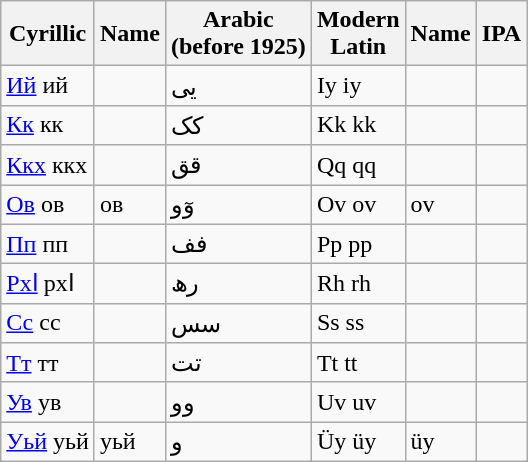<table class="wikitable">
<tr>
<th>Cyrillic</th>
<th>Name</th>
<th>Arabic<br>(before 1925)</th>
<th>Modern<br>Latin</th>
<th>Name</th>
<th>IPA</th>
</tr>
<tr>
<td><a href='#'>Ий</a> ий</td>
<td></td>
<td>یی</td>
<td>Iy iy</td>
<td></td>
<td></td>
</tr>
<tr>
<td><a href='#'>Кк</a> кк</td>
<td></td>
<td>کک</td>
<td>Kk kk</td>
<td></td>
<td></td>
</tr>
<tr>
<td><a href='#'>Ккх</a> ккх</td>
<td></td>
<td>قق</td>
<td>Qq qq</td>
<td></td>
<td></td>
</tr>
<tr>
<td><a href='#'>Ов</a> ов</td>
<td>ов</td>
<td>وٓو</td>
<td>Ov ov</td>
<td>ov</td>
<td></td>
</tr>
<tr>
<td><a href='#'>Пп</a> пп</td>
<td></td>
<td>فف</td>
<td>Pp pp</td>
<td></td>
<td></td>
</tr>
<tr>
<td><a href='#'>Рхӏ</a> рхӏ</td>
<td></td>
<td>رھ</td>
<td>Rh rh</td>
<td></td>
<td></td>
</tr>
<tr>
<td><a href='#'>Сс</a> сс</td>
<td></td>
<td>سس</td>
<td>Ss ss</td>
<td></td>
<td></td>
</tr>
<tr>
<td><a href='#'>Тт</a> тт</td>
<td></td>
<td>تت</td>
<td>Tt tt</td>
<td></td>
<td></td>
</tr>
<tr>
<td><a href='#'>Ув</a> ув</td>
<td></td>
<td>وو</td>
<td>Uv uv</td>
<td></td>
<td></td>
</tr>
<tr>
<td><a href='#'>Уьй</a> уьй</td>
<td>уьй</td>
<td>و</td>
<td>Üy üy</td>
<td>üy</td>
<td></td>
</tr>
</table>
